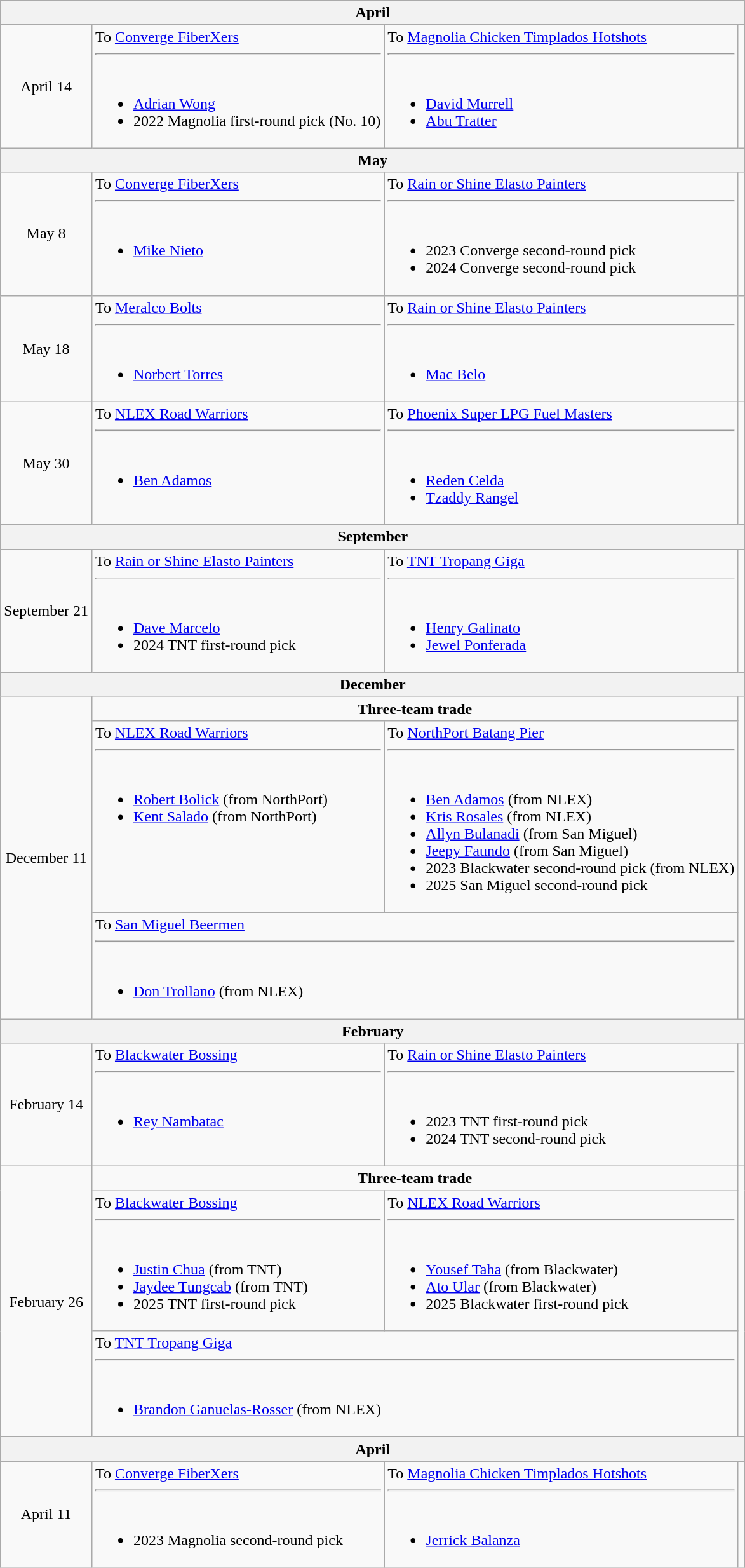<table class="wikitable" style="text-align:center">
<tr>
<th colspan="4">April</th>
</tr>
<tr>
<td>April 14</td>
<td align="left" valign="top">To <a href='#'>Converge FiberXers</a><hr><br><ul><li><a href='#'>Adrian Wong</a></li><li>2022 Magnolia first-round pick (No. 10)</li></ul></td>
<td align="left" valign="top">To <a href='#'>Magnolia Chicken Timplados Hotshots</a><hr><br><ul><li><a href='#'>David Murrell</a></li><li><a href='#'>Abu Tratter</a></li></ul></td>
<td></td>
</tr>
<tr>
<th colspan="4">May</th>
</tr>
<tr>
<td>May 8</td>
<td align="left" valign="top">To <a href='#'>Converge FiberXers</a><hr><br><ul><li><a href='#'>Mike Nieto</a></li></ul></td>
<td align="left" valign="top">To <a href='#'>Rain or Shine Elasto Painters</a><hr><br><ul><li>2023 Converge second-round pick</li><li>2024 Converge second-round pick</li></ul></td>
<td></td>
</tr>
<tr>
<td>May 18</td>
<td align="left" valign="top">To <a href='#'>Meralco Bolts</a><hr><br><ul><li><a href='#'>Norbert Torres</a></li></ul></td>
<td align="left" valign="top">To <a href='#'>Rain or Shine Elasto Painters</a><hr><br><ul><li><a href='#'>Mac Belo</a></li></ul></td>
<td></td>
</tr>
<tr>
<td>May 30</td>
<td align="left" valign="top">To <a href='#'>NLEX Road Warriors</a><hr><br><ul><li><a href='#'>Ben Adamos</a></li></ul></td>
<td align="left" valign="top">To <a href='#'>Phoenix Super LPG Fuel Masters</a><hr><br><ul><li><a href='#'>Reden Celda</a></li><li><a href='#'>Tzaddy Rangel</a></li></ul></td>
<td></td>
</tr>
<tr>
<th colspan="4">September</th>
</tr>
<tr>
<td>September 21</td>
<td align="left" valign="top">To <a href='#'>Rain or Shine Elasto Painters</a><hr><br><ul><li><a href='#'>Dave Marcelo</a></li><li>2024 TNT first-round pick</li></ul></td>
<td align="left" valign="top">To <a href='#'>TNT Tropang Giga</a><hr><br><ul><li><a href='#'>Henry Galinato</a></li><li><a href='#'>Jewel Ponferada</a></li></ul></td>
<td></td>
</tr>
<tr>
<th colspan="4">December</th>
</tr>
<tr>
<td rowspan=3>December 11</td>
<td colspan=2><strong>Three-team trade</strong></td>
<td rowspan=3></td>
</tr>
<tr>
<td align="left" valign="top">To <a href='#'>NLEX Road Warriors</a><hr><br><ul><li><a href='#'>Robert Bolick</a> (from NorthPort)</li><li><a href='#'>Kent Salado</a> (from NorthPort)</li></ul></td>
<td align="left" valign="top">To <a href='#'>NorthPort Batang Pier</a><hr><br><ul><li><a href='#'>Ben Adamos</a> (from NLEX)</li><li><a href='#'>Kris Rosales</a> (from NLEX)</li><li><a href='#'>Allyn Bulanadi</a> (from San Miguel)</li><li><a href='#'>Jeepy Faundo</a> (from San Miguel)</li><li>2023 Blackwater second-round pick (from NLEX)</li><li>2025 San Miguel second-round pick</li></ul></td>
</tr>
<tr>
<td colspan=2 align="left" valign="top">To <a href='#'>San Miguel Beermen</a><hr><br><ul><li><a href='#'>Don Trollano</a> (from NLEX)</li></ul></td>
</tr>
<tr>
<th colspan="4">February</th>
</tr>
<tr>
<td>February 14</td>
<td align="left" valign="top">To <a href='#'>Blackwater Bossing</a><hr><br><ul><li><a href='#'>Rey Nambatac</a></li></ul></td>
<td align="left" valign="top">To <a href='#'>Rain or Shine Elasto Painters</a><hr><br><ul><li>2023 TNT first-round pick</li><li>2024 TNT second-round pick</li></ul></td>
<td></td>
</tr>
<tr>
<td rowspan=3>February 26</td>
<td colspan=2><strong>Three-team trade</strong></td>
<td rowspan=3></td>
</tr>
<tr>
<td align="left" valign="top">To <a href='#'>Blackwater Bossing</a><hr><br><ul><li><a href='#'>Justin Chua</a> (from TNT)</li><li><a href='#'>Jaydee Tungcab</a> (from TNT)</li><li>2025 TNT first-round pick</li></ul></td>
<td align="left" valign="top">To <a href='#'>NLEX Road Warriors</a><hr><br><ul><li><a href='#'>Yousef Taha</a> (from Blackwater)</li><li><a href='#'>Ato Ular</a> (from Blackwater)</li><li>2025 Blackwater first-round pick</li></ul></td>
</tr>
<tr>
<td colspan=2 align="left" valign="top">To <a href='#'>TNT Tropang Giga</a><hr><br><ul><li><a href='#'>Brandon Ganuelas-Rosser</a> (from NLEX)</li></ul></td>
</tr>
<tr>
<th colspan="4">April</th>
</tr>
<tr>
<td>April 11</td>
<td align="left" valign="top">To <a href='#'>Converge FiberXers</a><hr><br><ul><li>2023 Magnolia second-round pick</li></ul></td>
<td align="left" valign="top">To <a href='#'>Magnolia Chicken Timplados Hotshots</a><hr><br><ul><li><a href='#'>Jerrick Balanza</a></li></ul></td>
<td></td>
</tr>
</table>
